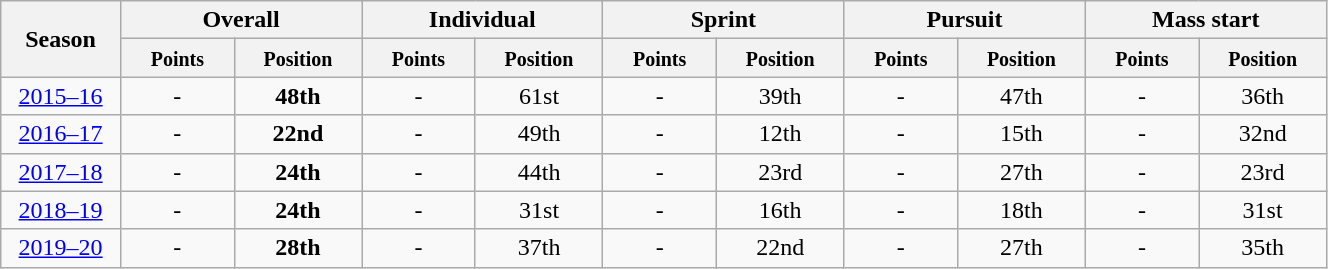<table class="wikitable" style="text-align:center;" width="70%">
<tr class="hintergrundfarbe5">
<th rowspan="2" style="width:4%;">Season</th>
<th colspan="2">Overall</th>
<th colspan="2">Individual</th>
<th colspan="2">Sprint</th>
<th colspan="2">Pursuit</th>
<th colspan="2">Mass start</th>
</tr>
<tr class="hintergrundfarbe5">
<th style="width:5%;"><small>Points</small></th>
<th style="width:5%;"><small>Position</small></th>
<th style="width:5%;"><small>Points</small></th>
<th style="width:5%;"><small>Position</small></th>
<th style="width:5%;"><small>Points</small></th>
<th style="width:5%;"><small>Position</small></th>
<th style="width:5%;"><small>Points</small></th>
<th style="width:5%;"><small>Position</small></th>
<th style="width:5%;"><small>Points</small></th>
<th style="width:5%;"><small>Position</small></th>
</tr>
<tr align="center">
<td><a href='#'>2015–16</a></td>
<td>-</td>
<td><strong>48th</strong></td>
<td>-</td>
<td>61st</td>
<td>-</td>
<td>39th</td>
<td>-</td>
<td>47th</td>
<td>-</td>
<td>36th</td>
</tr>
<tr align="center">
<td><a href='#'>2016–17</a></td>
<td>-</td>
<td><strong>22nd</strong></td>
<td>-</td>
<td>49th</td>
<td>-</td>
<td>12th</td>
<td>-</td>
<td>15th</td>
<td>-</td>
<td>32nd</td>
</tr>
<tr align="center">
<td><a href='#'>2017–18</a></td>
<td>-</td>
<td><strong>24th</strong></td>
<td>-</td>
<td>44th</td>
<td>-</td>
<td>23rd</td>
<td>-</td>
<td>27th</td>
<td>-</td>
<td>23rd</td>
</tr>
<tr align="center">
<td><a href='#'>2018–19</a></td>
<td>-</td>
<td><strong>24th</strong></td>
<td>-</td>
<td>31st</td>
<td>-</td>
<td>16th</td>
<td>-</td>
<td>18th</td>
<td>-</td>
<td>31st</td>
</tr>
<tr align="center">
<td><a href='#'>2019–20</a></td>
<td>-</td>
<td><strong>28th</strong></td>
<td>-</td>
<td>37th</td>
<td>-</td>
<td>22nd</td>
<td>-</td>
<td>27th</td>
<td>-</td>
<td>35th</td>
</tr>
</table>
